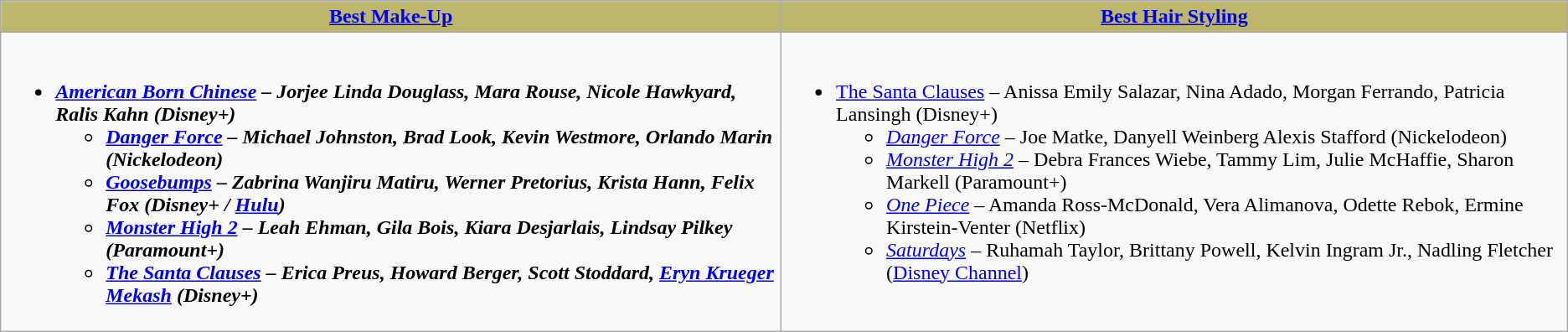<table class=wikitable>
<tr>
<th style="background:#BDB76B;"><a href='#'>Best Make-Up</a></th>
<th style="background:#BDB76B;"><a href='#'>Best Hair Styling</a></th>
</tr>
<tr>
<td valign="top"><br><ul><li><strong><em><a href='#'>American Born Chinese</a><em> – Jorjee Linda Douglass, Mara Rouse, Nicole Hawkyard, Ralis Kahn (Disney+)<strong><ul><li></em><a href='#'>Danger Force</a><em> – Michael Johnston, Brad Look, Kevin Westmore, Orlando Marin (Nickelodeon)</li><li></em><a href='#'>Goosebumps</a><em> – Zabrina Wanjiru Matiru, Werner Pretorius, Krista Hann, Felix Fox (Disney+ / <a href='#'>Hulu</a>)</li><li></em><a href='#'>Monster High 2</a><em> – Leah Ehman, Gila Bois, Kiara Desjarlais, Lindsay Pilkey (Paramount+)</li><li></em><a href='#'>The Santa Clauses</a><em> – Erica Preus, Howard Berger, Scott Stoddard, <a href='#'>Eryn Krueger Mekash</a> (Disney+)</li></ul></li></ul></td>
<td valign="top"><br><ul><li></em></strong><a href='#'>The Santa Clauses</a></em> – Anissa Emily Salazar, Nina Adado, Morgan Ferrando, Patricia Lansingh (Disney+)</strong><ul><li><em><a href='#'>Danger Force</a></em> – Joe Matke, Danyell Weinberg Alexis Stafford (Nickelodeon)</li><li><em><a href='#'>Monster High 2</a></em> – Debra Frances Wiebe, Tammy Lim, Julie McHaffie, Sharon Markell (Paramount+)</li><li><em><a href='#'>One Piece</a></em> – Amanda Ross-McDonald, Vera Alimanova, Odette Rebok, Ermine Kirstein-Venter (Netflix)</li><li><em><a href='#'>Saturdays</a></em> – Ruhamah Taylor, Brittany Powell, Kelvin Ingram Jr., Nadling Fletcher (<a href='#'>Disney Channel</a>)</li></ul></li></ul></td>
</tr>
</table>
